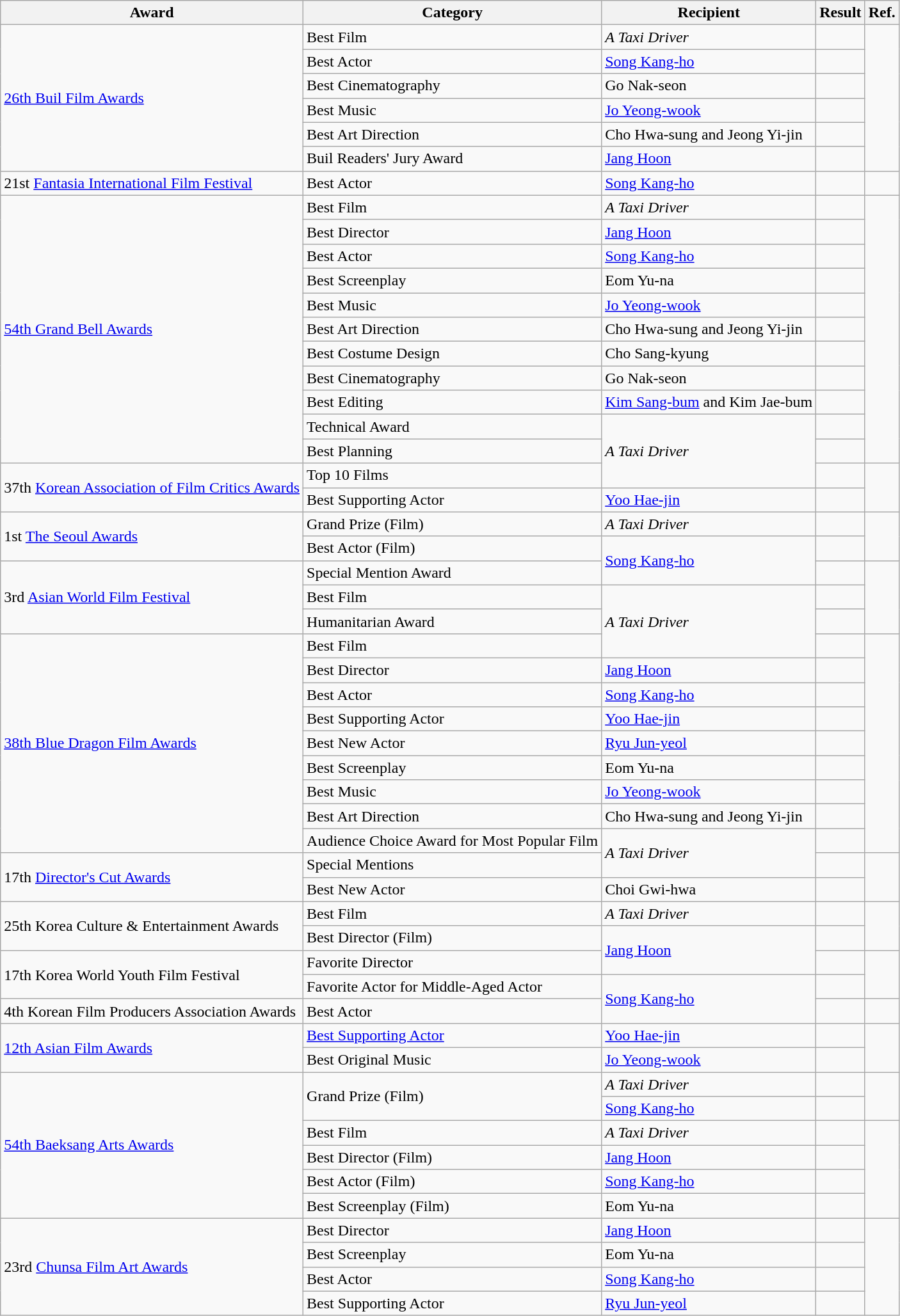<table class="wikitable sortable">
<tr>
<th>Award</th>
<th>Category</th>
<th>Recipient</th>
<th>Result</th>
<th>Ref.</th>
</tr>
<tr>
<td rowspan=6><a href='#'>26th Buil Film Awards</a></td>
<td>Best Film</td>
<td><em>A Taxi Driver</em></td>
<td></td>
<td rowspan=6></td>
</tr>
<tr>
<td>Best Actor</td>
<td><a href='#'>Song Kang-ho</a></td>
<td></td>
</tr>
<tr>
<td>Best Cinematography</td>
<td>Go Nak-seon</td>
<td></td>
</tr>
<tr>
<td>Best Music</td>
<td><a href='#'>Jo Yeong-wook</a></td>
<td></td>
</tr>
<tr>
<td>Best Art Direction</td>
<td>Cho Hwa-sung and Jeong Yi-jin</td>
<td></td>
</tr>
<tr>
<td>Buil Readers' Jury Award</td>
<td><a href='#'>Jang Hoon</a></td>
<td></td>
</tr>
<tr>
<td>21st <a href='#'>Fantasia International Film Festival</a></td>
<td>Best Actor</td>
<td><a href='#'>Song Kang-ho</a></td>
<td></td>
<td></td>
</tr>
<tr>
<td rowspan=11><a href='#'>54th Grand Bell Awards</a></td>
<td>Best Film</td>
<td><em>A Taxi Driver</em></td>
<td></td>
<td rowspan=11></td>
</tr>
<tr>
<td>Best Director</td>
<td><a href='#'>Jang Hoon</a></td>
<td></td>
</tr>
<tr>
<td>Best Actor</td>
<td><a href='#'>Song Kang-ho</a></td>
<td></td>
</tr>
<tr>
<td>Best Screenplay</td>
<td>Eom Yu-na</td>
<td></td>
</tr>
<tr>
<td>Best Music</td>
<td><a href='#'>Jo Yeong-wook</a></td>
<td></td>
</tr>
<tr>
<td>Best Art Direction</td>
<td>Cho Hwa-sung and Jeong Yi-jin</td>
<td></td>
</tr>
<tr>
<td>Best Costume Design</td>
<td>Cho Sang-kyung</td>
<td></td>
</tr>
<tr>
<td>Best Cinematography</td>
<td>Go Nak-seon</td>
<td></td>
</tr>
<tr>
<td>Best Editing</td>
<td><a href='#'>Kim Sang-bum</a> and Kim Jae-bum</td>
<td></td>
</tr>
<tr>
<td>Technical Award</td>
<td rowspan=3><em>A Taxi Driver</em></td>
<td></td>
</tr>
<tr>
<td>Best Planning</td>
<td></td>
</tr>
<tr>
<td rowspan=2>37th <a href='#'>Korean Association of Film Critics Awards</a></td>
<td>Top 10 Films</td>
<td></td>
<td rowspan=2></td>
</tr>
<tr>
<td>Best Supporting Actor</td>
<td><a href='#'>Yoo Hae-jin</a></td>
<td></td>
</tr>
<tr>
<td rowspan=2>1st <a href='#'>The Seoul Awards</a></td>
<td>Grand Prize (Film)</td>
<td><em>A Taxi Driver</em></td>
<td></td>
<td rowspan=2></td>
</tr>
<tr>
<td>Best Actor (Film)</td>
<td rowspan=2><a href='#'>Song Kang-ho</a></td>
<td></td>
</tr>
<tr>
<td rowspan=3>3rd <a href='#'>Asian World Film Festival</a></td>
<td>Special Mention Award</td>
<td></td>
<td rowspan=3></td>
</tr>
<tr>
<td>Best Film</td>
<td rowspan=3><em>A Taxi Driver</em></td>
<td></td>
</tr>
<tr>
<td>Humanitarian Award</td>
<td></td>
</tr>
<tr>
<td rowspan=9><a href='#'>38th Blue Dragon Film Awards</a></td>
<td>Best Film</td>
<td></td>
<td rowspan=9></td>
</tr>
<tr>
<td>Best Director</td>
<td><a href='#'>Jang Hoon</a></td>
<td></td>
</tr>
<tr>
<td>Best Actor</td>
<td><a href='#'>Song Kang-ho</a></td>
<td></td>
</tr>
<tr>
<td>Best Supporting Actor</td>
<td><a href='#'>Yoo Hae-jin</a></td>
<td></td>
</tr>
<tr>
<td>Best New Actor</td>
<td><a href='#'>Ryu Jun-yeol</a></td>
<td></td>
</tr>
<tr>
<td>Best Screenplay</td>
<td>Eom Yu-na</td>
<td></td>
</tr>
<tr>
<td>Best Music</td>
<td><a href='#'>Jo Yeong-wook</a></td>
<td></td>
</tr>
<tr>
<td>Best Art Direction</td>
<td>Cho Hwa-sung and Jeong Yi-jin</td>
<td></td>
</tr>
<tr>
<td>Audience Choice Award for Most Popular Film</td>
<td rowspan=2><em>A Taxi Driver</em></td>
<td></td>
</tr>
<tr>
<td rowspan=2>17th <a href='#'>Director's Cut Awards</a></td>
<td>Special Mentions</td>
<td></td>
<td rowspan=2></td>
</tr>
<tr>
<td>Best New Actor</td>
<td>Choi Gwi-hwa</td>
<td></td>
</tr>
<tr>
<td rowspan=2>25th Korea Culture & Entertainment Awards</td>
<td>Best Film</td>
<td><em>A Taxi Driver</em></td>
<td></td>
<td rowspan=2></td>
</tr>
<tr>
<td>Best Director (Film)</td>
<td rowspan=2><a href='#'>Jang Hoon</a></td>
<td></td>
</tr>
<tr>
<td rowspan=2>17th Korea World Youth Film Festival</td>
<td>Favorite Director</td>
<td></td>
<td rowspan=2></td>
</tr>
<tr>
<td>Favorite Actor for Middle-Aged Actor</td>
<td rowspan=2><a href='#'>Song Kang-ho</a></td>
<td></td>
</tr>
<tr>
<td>4th Korean Film Producers Association Awards</td>
<td>Best Actor</td>
<td></td>
<td></td>
</tr>
<tr>
<td rowspan=2><a href='#'>12th Asian Film Awards</a></td>
<td><a href='#'>Best Supporting Actor</a></td>
<td><a href='#'>Yoo Hae-jin</a></td>
<td></td>
<td rowspan=2></td>
</tr>
<tr>
<td>Best Original Music</td>
<td><a href='#'>Jo Yeong-wook</a></td>
<td></td>
</tr>
<tr>
<td rowspan=6><a href='#'>54th Baeksang Arts Awards</a></td>
<td rowspan=2>Grand Prize (Film)</td>
<td><em>A Taxi Driver</em></td>
<td></td>
<td rowspan=2></td>
</tr>
<tr>
<td><a href='#'>Song Kang-ho</a></td>
<td></td>
</tr>
<tr>
<td>Best Film</td>
<td><em>A Taxi Driver</em></td>
<td></td>
<td rowspan=4></td>
</tr>
<tr>
<td>Best Director (Film)</td>
<td><a href='#'>Jang Hoon</a></td>
<td></td>
</tr>
<tr>
<td>Best Actor (Film)</td>
<td><a href='#'>Song Kang-ho</a></td>
<td></td>
</tr>
<tr>
<td>Best Screenplay (Film)</td>
<td>Eom Yu-na</td>
<td></td>
</tr>
<tr>
<td rowspan=4>23rd <a href='#'>Chunsa Film Art Awards</a></td>
<td>Best Director</td>
<td><a href='#'>Jang Hoon</a></td>
<td></td>
<td rowspan=4></td>
</tr>
<tr>
<td>Best Screenplay</td>
<td>Eom Yu-na</td>
<td></td>
</tr>
<tr>
<td>Best Actor</td>
<td><a href='#'>Song Kang-ho</a></td>
<td></td>
</tr>
<tr>
<td>Best Supporting Actor</td>
<td><a href='#'>Ryu Jun-yeol</a></td>
<td></td>
</tr>
</table>
